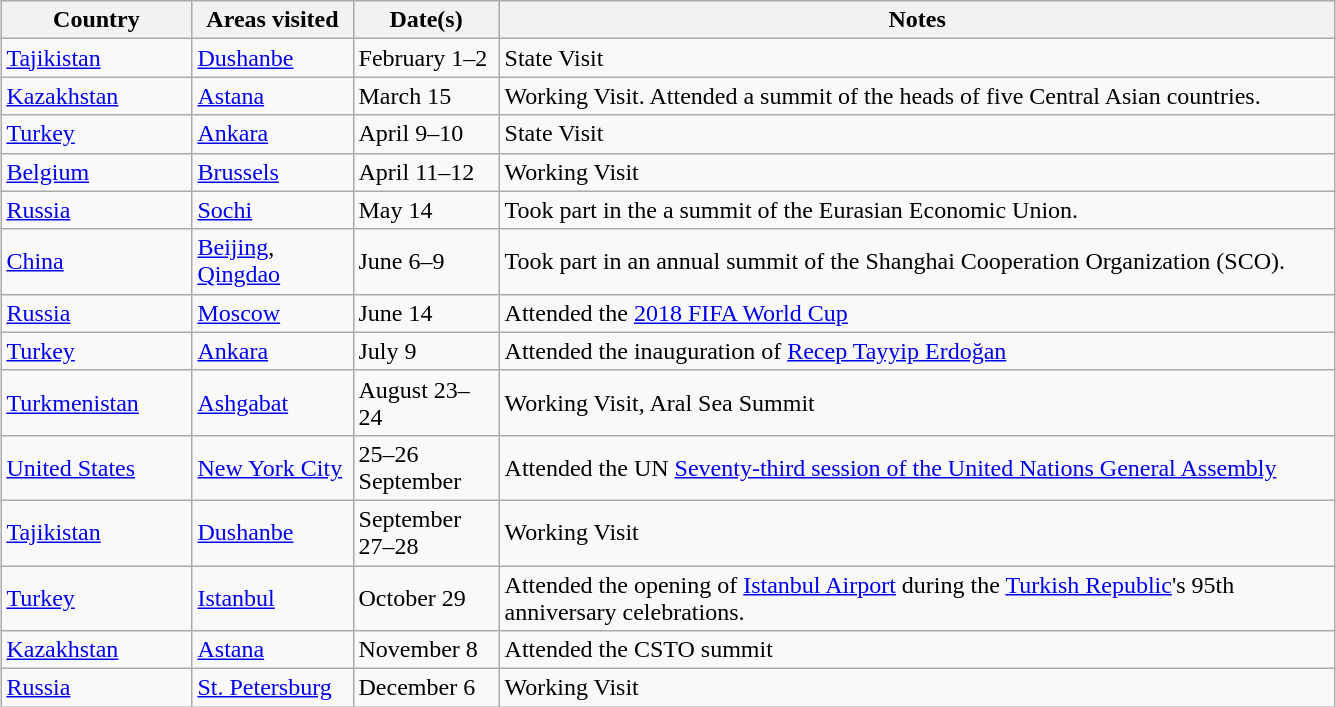<table class="wikitable" style="margin: 1em auto 1em auto">
<tr>
<th width="120">Country</th>
<th width="100">Areas visited</th>
<th width="90">Date(s)</th>
<th width="550">Notes</th>
</tr>
<tr>
<td> <a href='#'>Tajikistan</a></td>
<td><a href='#'>Dushanbe</a></td>
<td>February 1–2</td>
<td>State Visit</td>
</tr>
<tr>
<td> <a href='#'>Kazakhstan</a></td>
<td><a href='#'>Astana</a></td>
<td>March 15</td>
<td>Working Visit. Attended a summit of the heads of five Central Asian countries.</td>
</tr>
<tr>
<td> <a href='#'>Turkey</a></td>
<td><a href='#'>Ankara</a></td>
<td>April 9–10</td>
<td>State Visit</td>
</tr>
<tr>
<td> <a href='#'>Belgium</a></td>
<td><a href='#'>Brussels</a></td>
<td>April 11–12</td>
<td>Working Visit</td>
</tr>
<tr>
<td> <a href='#'>Russia</a></td>
<td><a href='#'>Sochi</a></td>
<td>May 14</td>
<td>Took part in the a summit of the Eurasian Economic Union.</td>
</tr>
<tr>
<td> <a href='#'>China</a></td>
<td><a href='#'>Beijing</a>, <a href='#'>Qingdao</a></td>
<td>June 6–9</td>
<td>Took part in an annual summit of the Shanghai Cooperation Organization (SCO).</td>
</tr>
<tr>
<td> <a href='#'>Russia</a></td>
<td><a href='#'>Moscow</a></td>
<td>June 14</td>
<td>Attended the <a href='#'>2018 FIFA World Cup</a></td>
</tr>
<tr>
<td> <a href='#'>Turkey</a></td>
<td><a href='#'>Ankara</a></td>
<td>July 9</td>
<td>Attended the inauguration of <a href='#'>Recep Tayyip Erdoğan</a></td>
</tr>
<tr>
<td> <a href='#'>Turkmenistan</a></td>
<td><a href='#'>Ashgabat</a></td>
<td>August 23–24</td>
<td>Working Visit, Aral Sea Summit</td>
</tr>
<tr>
<td> <a href='#'>United States</a></td>
<td><a href='#'>New York City</a></td>
<td>25–26 September</td>
<td>Attended the UN <a href='#'>Seventy-third session of the United Nations General Assembly</a></td>
</tr>
<tr>
<td> <a href='#'>Tajikistan</a></td>
<td><a href='#'>Dushanbe</a></td>
<td>September 27–28</td>
<td>Working Visit</td>
</tr>
<tr>
<td> <a href='#'>Turkey</a></td>
<td><a href='#'>Istanbul</a></td>
<td>October 29</td>
<td>Attended the opening of <a href='#'>Istanbul Airport</a> during the <a href='#'>Turkish Republic</a>'s 95th anniversary celebrations.</td>
</tr>
<tr>
<td> <a href='#'>Kazakhstan</a></td>
<td><a href='#'>Astana</a></td>
<td>November 8</td>
<td>Attended the CSTO summit </td>
</tr>
<tr>
<td> <a href='#'>Russia</a></td>
<td><a href='#'>St. Petersburg</a></td>
<td>December 6</td>
<td>Working Visit</td>
</tr>
</table>
